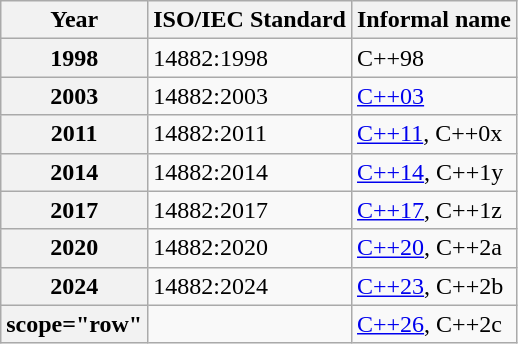<table class="wikitable floatright" style="margin-left: 1.5em;">
<tr>
<th scope="col">Year</th>
<th scope="col">ISO/IEC Standard</th>
<th scope="col">Informal name</th>
</tr>
<tr>
<th scope="row">1998</th>
<td>14882:1998</td>
<td>C++98</td>
</tr>
<tr>
<th scope="row">2003</th>
<td>14882:2003</td>
<td><a href='#'>C++03</a></td>
</tr>
<tr>
<th scope="row">2011</th>
<td>14882:2011</td>
<td><a href='#'>C++11</a>, C++0x</td>
</tr>
<tr>
<th scope="row">2014</th>
<td>14882:2014</td>
<td><a href='#'>C++14</a>, C++1y</td>
</tr>
<tr>
<th scope="row">2017</th>
<td>14882:2017</td>
<td><a href='#'>C++17</a>, C++1z</td>
</tr>
<tr>
<th scope="row">2020</th>
<td>14882:2020</td>
<td><a href='#'>C++20</a>, C++2a</td>
</tr>
<tr>
<th scope="row">2024</th>
<td>14882:2024</td>
<td><a href='#'>C++23</a>, C++2b</td>
</tr>
<tr>
<th>scope="row" </th>
<td></td>
<td><a href='#'>C++26</a>, C++2c</td>
</tr>
</table>
